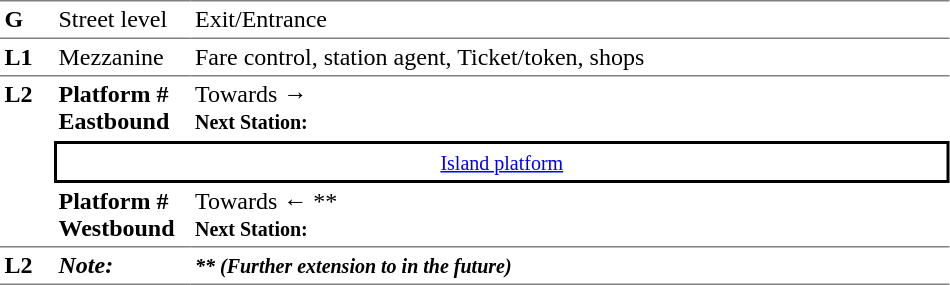<table border="0" cellspacing="0" cellpadding="3">
<tr>
<td width="30" valign="top" style="border-top:solid 1px gray;border-bottom:solid 1px gray;"><strong>G</strong></td>
<td width="85" valign="top" style="border-top:solid 1px gray;border-bottom:solid 1px gray;">Street level</td>
<td width="500" valign="top" style="border-top:solid 1px gray;border-bottom:solid 1px gray;">Exit/Entrance</td>
</tr>
<tr>
<td style="border-bottom:solid 1px gray;"><strong>L1</strong></td>
<td style="border-bottom:solid 1px gray;">Mezzanine</td>
<td style="border-bottom:solid 1px gray;">Fare control, station agent, Ticket/token, shops</td>
</tr>
<tr>
<td rowspan="3" width="30" valign="top" style="border-bottom:solid 1px gray;"><strong>L2</strong></td>
<td width="85" style="border-bottom:solid 1px white;"><span><strong>Platform #</strong><br><strong>Eastbound</strong></span></td>
<td width="500" style="border-bottom:solid 1px white;">Towards → <br><small><strong>Next Station:</strong> </small></td>
</tr>
<tr>
<td colspan="2" style="border-top:solid 2px black;border-right:solid 2px black;border-left:solid 2px black;border-bottom:solid 2px black;text-align:center;"><small><a href='#'>Island platform</a></small></td>
</tr>
<tr>
<td width="85" style="border-bottom:solid 1px gray;"><span><strong>Platform #</strong><br><strong>Westbound</strong></span></td>
<td width="500" style="border-bottom:solid 1px gray;">Towards ←  **<br><small><strong>Next Station:</strong> </small></td>
</tr>
<tr>
<td style="border-bottom:solid 1px gray;" width="30" valign="top"><strong>L2</strong></td>
<td style="border-bottom:solid 1px gray;" width="85" valign="top"><strong><em>Note:</em></strong></td>
<td style="border-bottom:solid 1px gray;" width="500" valign="top"><strong><em><small>** (Further extension to  in the future)</small></em></strong></td>
</tr>
<tr>
</tr>
</table>
